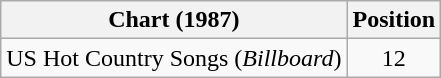<table class="wikitable">
<tr>
<th>Chart (1987)</th>
<th>Position</th>
</tr>
<tr>
<td>US Hot Country Songs (<em>Billboard</em>)</td>
<td align="center">12</td>
</tr>
</table>
